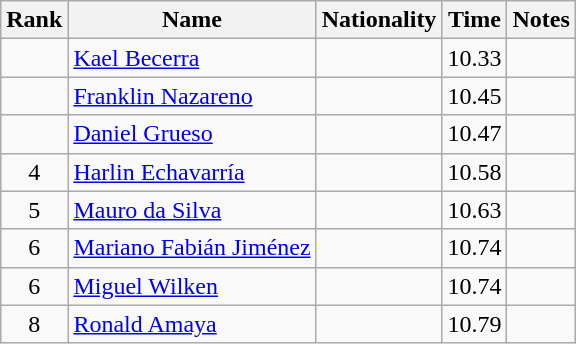<table class="wikitable sortable" style="text-align:center">
<tr>
<th>Rank</th>
<th>Name</th>
<th>Nationality</th>
<th>Time</th>
<th>Notes</th>
</tr>
<tr>
<td align=center></td>
<td align=left><a href='#'>Kael Becerra</a></td>
<td align=left></td>
<td>10.33</td>
<td></td>
</tr>
<tr>
<td align=center></td>
<td align=left><a href='#'>Franklin Nazareno</a></td>
<td align=left></td>
<td>10.45</td>
<td></td>
</tr>
<tr>
<td align=center></td>
<td align=left><a href='#'>Daniel Grueso</a></td>
<td align=left></td>
<td>10.47</td>
<td></td>
</tr>
<tr>
<td align=center>4</td>
<td align=left><a href='#'>Harlin Echavarría</a></td>
<td align=left></td>
<td>10.58</td>
<td></td>
</tr>
<tr>
<td align=center>5</td>
<td align=left><a href='#'>Mauro da Silva</a></td>
<td align=left></td>
<td>10.63</td>
<td></td>
</tr>
<tr>
<td align=center>6</td>
<td align=left><a href='#'>Mariano Fabián Jiménez</a></td>
<td align=left></td>
<td>10.74</td>
<td></td>
</tr>
<tr>
<td align=center>6</td>
<td align=left><a href='#'>Miguel Wilken</a></td>
<td align=left></td>
<td>10.74</td>
<td></td>
</tr>
<tr>
<td align=center>8</td>
<td align=left><a href='#'>Ronald Amaya</a></td>
<td align=left></td>
<td>10.79</td>
<td></td>
</tr>
</table>
